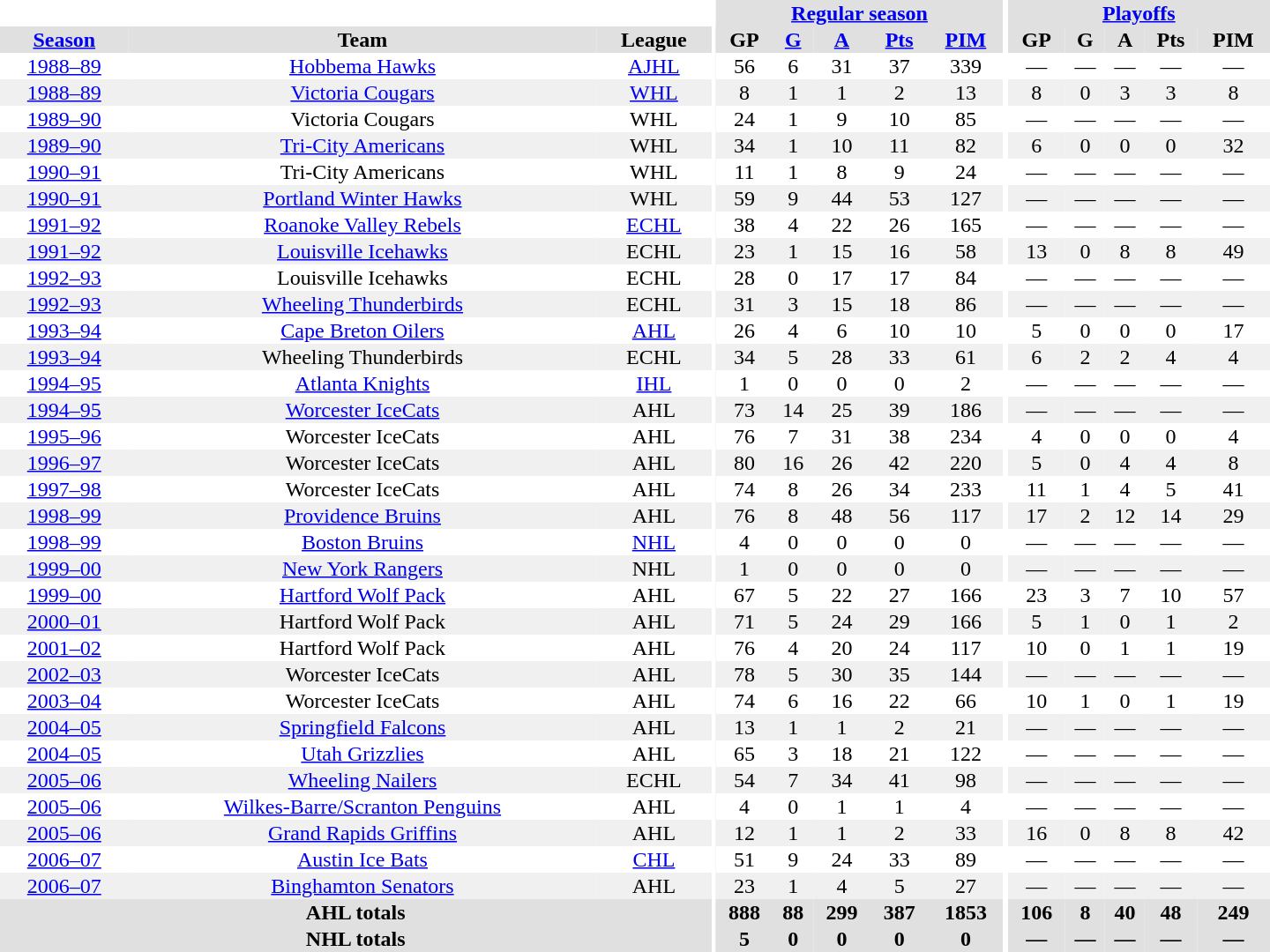<table border="0" cellpadding="1" cellspacing="0" style="text-align:center; width:60em">
<tr bgcolor="#e0e0e0">
<th colspan="3" bgcolor="#ffffff"></th>
<th rowspan="100" bgcolor="#ffffff"></th>
<th colspan="5"><a href='#'>Regular season</a></th>
<th rowspan="100" bgcolor="#ffffff"></th>
<th colspan="5"><a href='#'>Playoffs</a></th>
</tr>
<tr bgcolor="#e0e0e0">
<th><a href='#'>Season</a></th>
<th>Team</th>
<th>League</th>
<th>GP</th>
<th><a href='#'>G</a></th>
<th><a href='#'>A</a></th>
<th><a href='#'>Pts</a></th>
<th><a href='#'>PIM</a></th>
<th>GP</th>
<th>G</th>
<th>A</th>
<th>Pts</th>
<th>PIM</th>
</tr>
<tr>
<td><a href='#'>1988–89</a></td>
<td><a href='#'>Hobbema Hawks</a></td>
<td><a href='#'>AJHL</a></td>
<td>56</td>
<td>6</td>
<td>31</td>
<td>37</td>
<td>339</td>
<td>—</td>
<td>—</td>
<td>—</td>
<td>—</td>
<td>—</td>
</tr>
<tr bgcolor="#f0f0f0">
<td><a href='#'>1988–89</a></td>
<td><a href='#'>Victoria Cougars</a></td>
<td><a href='#'>WHL</a></td>
<td>8</td>
<td>1</td>
<td>1</td>
<td>2</td>
<td>13</td>
<td>8</td>
<td>0</td>
<td>3</td>
<td>3</td>
<td>8</td>
</tr>
<tr>
<td><a href='#'>1989–90</a></td>
<td>Victoria Cougars</td>
<td>WHL</td>
<td>24</td>
<td>1</td>
<td>9</td>
<td>10</td>
<td>85</td>
<td>—</td>
<td>—</td>
<td>—</td>
<td>—</td>
<td>—</td>
</tr>
<tr bgcolor="#f0f0f0">
<td><a href='#'>1989–90</a></td>
<td><a href='#'>Tri-City Americans</a></td>
<td>WHL</td>
<td>34</td>
<td>1</td>
<td>10</td>
<td>11</td>
<td>82</td>
<td>6</td>
<td>0</td>
<td>0</td>
<td>0</td>
<td>32</td>
</tr>
<tr>
<td><a href='#'>1990–91</a></td>
<td>Tri-City Americans</td>
<td>WHL</td>
<td>11</td>
<td>1</td>
<td>8</td>
<td>9</td>
<td>24</td>
<td>—</td>
<td>—</td>
<td>—</td>
<td>—</td>
<td>—</td>
</tr>
<tr bgcolor="#f0f0f0">
<td><a href='#'>1990–91</a></td>
<td><a href='#'>Portland Winter Hawks</a></td>
<td>WHL</td>
<td>59</td>
<td>9</td>
<td>44</td>
<td>53</td>
<td>127</td>
<td>—</td>
<td>—</td>
<td>—</td>
<td>—</td>
<td>—</td>
</tr>
<tr>
<td><a href='#'>1991–92</a></td>
<td><a href='#'>Roanoke Valley Rebels</a></td>
<td><a href='#'>ECHL</a></td>
<td>38</td>
<td>4</td>
<td>22</td>
<td>26</td>
<td>165</td>
<td>—</td>
<td>—</td>
<td>—</td>
<td>—</td>
<td>—</td>
</tr>
<tr bgcolor="#f0f0f0">
<td><a href='#'>1991–92</a></td>
<td><a href='#'>Louisville Icehawks</a></td>
<td>ECHL</td>
<td>23</td>
<td>1</td>
<td>15</td>
<td>16</td>
<td>58</td>
<td>13</td>
<td>0</td>
<td>8</td>
<td>8</td>
<td>49</td>
</tr>
<tr>
<td><a href='#'>1992–93</a></td>
<td>Louisville Icehawks</td>
<td>ECHL</td>
<td>28</td>
<td>0</td>
<td>17</td>
<td>17</td>
<td>84</td>
<td>—</td>
<td>—</td>
<td>—</td>
<td>—</td>
<td>—</td>
</tr>
<tr bgcolor="#f0f0f0">
<td><a href='#'>1992–93</a></td>
<td><a href='#'>Wheeling Thunderbirds</a></td>
<td>ECHL</td>
<td>31</td>
<td>3</td>
<td>15</td>
<td>18</td>
<td>86</td>
<td>—</td>
<td>—</td>
<td>—</td>
<td>—</td>
<td>—</td>
</tr>
<tr>
<td><a href='#'>1993–94</a></td>
<td><a href='#'>Cape Breton Oilers</a></td>
<td><a href='#'>AHL</a></td>
<td>26</td>
<td>4</td>
<td>6</td>
<td>10</td>
<td>10</td>
<td>5</td>
<td>0</td>
<td>0</td>
<td>0</td>
<td>17</td>
</tr>
<tr bgcolor="#f0f0f0">
<td><a href='#'>1993–94</a></td>
<td>Wheeling Thunderbirds</td>
<td>ECHL</td>
<td>34</td>
<td>5</td>
<td>28</td>
<td>33</td>
<td>61</td>
<td>6</td>
<td>2</td>
<td>2</td>
<td>4</td>
<td>4</td>
</tr>
<tr>
<td><a href='#'>1994–95</a></td>
<td><a href='#'>Atlanta Knights</a></td>
<td><a href='#'>IHL</a></td>
<td>1</td>
<td>0</td>
<td>0</td>
<td>0</td>
<td>2</td>
<td>—</td>
<td>—</td>
<td>—</td>
<td>—</td>
<td>—</td>
</tr>
<tr bgcolor="#f0f0f0">
<td><a href='#'>1994–95</a></td>
<td><a href='#'>Worcester IceCats</a></td>
<td>AHL</td>
<td>73</td>
<td>14</td>
<td>25</td>
<td>39</td>
<td>186</td>
<td>—</td>
<td>—</td>
<td>—</td>
<td>—</td>
<td>—</td>
</tr>
<tr>
<td><a href='#'>1995–96</a></td>
<td>Worcester IceCats</td>
<td>AHL</td>
<td>76</td>
<td>7</td>
<td>31</td>
<td>38</td>
<td>234</td>
<td>4</td>
<td>0</td>
<td>0</td>
<td>0</td>
<td>4</td>
</tr>
<tr bgcolor="#f0f0f0">
<td><a href='#'>1996–97</a></td>
<td>Worcester IceCats</td>
<td>AHL</td>
<td>80</td>
<td>16</td>
<td>26</td>
<td>42</td>
<td>220</td>
<td>5</td>
<td>0</td>
<td>4</td>
<td>4</td>
<td>8</td>
</tr>
<tr>
<td><a href='#'>1997–98</a></td>
<td>Worcester IceCats</td>
<td>AHL</td>
<td>74</td>
<td>8</td>
<td>26</td>
<td>34</td>
<td>233</td>
<td>11</td>
<td>1</td>
<td>4</td>
<td>5</td>
<td>41</td>
</tr>
<tr bgcolor="#f0f0f0">
<td><a href='#'>1998–99</a></td>
<td><a href='#'>Providence Bruins</a></td>
<td>AHL</td>
<td>76</td>
<td>8</td>
<td>48</td>
<td>56</td>
<td>117</td>
<td>17</td>
<td>2</td>
<td>12</td>
<td>14</td>
<td>29</td>
</tr>
<tr>
<td><a href='#'>1998–99</a></td>
<td><a href='#'>Boston Bruins</a></td>
<td><a href='#'>NHL</a></td>
<td>4</td>
<td>0</td>
<td>0</td>
<td>0</td>
<td>0</td>
<td>—</td>
<td>—</td>
<td>—</td>
<td>—</td>
<td>—</td>
</tr>
<tr bgcolor="#f0f0f0">
<td><a href='#'>1999–00</a></td>
<td><a href='#'>New York Rangers</a></td>
<td>NHL</td>
<td>1</td>
<td>0</td>
<td>0</td>
<td>0</td>
<td>0</td>
<td>—</td>
<td>—</td>
<td>—</td>
<td>—</td>
<td>—</td>
</tr>
<tr>
<td><a href='#'>1999–00</a></td>
<td><a href='#'>Hartford Wolf Pack</a></td>
<td>AHL</td>
<td>67</td>
<td>5</td>
<td>22</td>
<td>27</td>
<td>166</td>
<td>23</td>
<td>3</td>
<td>7</td>
<td>10</td>
<td>57</td>
</tr>
<tr bgcolor="#f0f0f0">
<td><a href='#'>2000–01</a></td>
<td>Hartford Wolf Pack</td>
<td>AHL</td>
<td>71</td>
<td>5</td>
<td>24</td>
<td>29</td>
<td>166</td>
<td>5</td>
<td>1</td>
<td>0</td>
<td>1</td>
<td>2</td>
</tr>
<tr>
<td><a href='#'>2001–02</a></td>
<td>Hartford Wolf Pack</td>
<td>AHL</td>
<td>76</td>
<td>4</td>
<td>20</td>
<td>24</td>
<td>117</td>
<td>10</td>
<td>0</td>
<td>1</td>
<td>1</td>
<td>19</td>
</tr>
<tr bgcolor="#f0f0f0">
<td><a href='#'>2002–03</a></td>
<td>Worcester IceCats</td>
<td>AHL</td>
<td>78</td>
<td>5</td>
<td>30</td>
<td>35</td>
<td>144</td>
<td>—</td>
<td>—</td>
<td>—</td>
<td>—</td>
<td>—</td>
</tr>
<tr>
<td><a href='#'>2003–04</a></td>
<td>Worcester IceCats</td>
<td>AHL</td>
<td>74</td>
<td>6</td>
<td>16</td>
<td>22</td>
<td>66</td>
<td>10</td>
<td>1</td>
<td>0</td>
<td>1</td>
<td>19</td>
</tr>
<tr bgcolor="#f0f0f0">
<td><a href='#'>2004–05</a></td>
<td><a href='#'>Springfield Falcons</a></td>
<td>AHL</td>
<td>13</td>
<td>1</td>
<td>1</td>
<td>2</td>
<td>21</td>
<td>—</td>
<td>—</td>
<td>—</td>
<td>—</td>
<td>—</td>
</tr>
<tr>
<td><a href='#'>2004–05</a></td>
<td><a href='#'>Utah Grizzlies</a></td>
<td>AHL</td>
<td>65</td>
<td>3</td>
<td>18</td>
<td>21</td>
<td>122</td>
<td>—</td>
<td>—</td>
<td>—</td>
<td>—</td>
<td>—</td>
</tr>
<tr bgcolor="#f0f0f0">
<td><a href='#'>2005–06</a></td>
<td><a href='#'>Wheeling Nailers</a></td>
<td>ECHL</td>
<td>54</td>
<td>7</td>
<td>34</td>
<td>41</td>
<td>98</td>
<td>—</td>
<td>—</td>
<td>—</td>
<td>—</td>
<td>—</td>
</tr>
<tr>
<td><a href='#'>2005–06</a></td>
<td><a href='#'>Wilkes-Barre/Scranton Penguins</a></td>
<td>AHL</td>
<td>4</td>
<td>0</td>
<td>1</td>
<td>1</td>
<td>4</td>
<td>—</td>
<td>—</td>
<td>—</td>
<td>—</td>
<td>—</td>
</tr>
<tr bgcolor="#f0f0f0">
<td><a href='#'>2005–06</a></td>
<td><a href='#'>Grand Rapids Griffins</a></td>
<td>AHL</td>
<td>12</td>
<td>1</td>
<td>1</td>
<td>2</td>
<td>33</td>
<td>16</td>
<td>0</td>
<td>8</td>
<td>8</td>
<td>42</td>
</tr>
<tr>
<td><a href='#'>2006–07</a></td>
<td><a href='#'>Austin Ice Bats</a></td>
<td><a href='#'>CHL</a></td>
<td>51</td>
<td>9</td>
<td>24</td>
<td>33</td>
<td>89</td>
<td>—</td>
<td>—</td>
<td>—</td>
<td>—</td>
<td>—</td>
</tr>
<tr bgcolor="#f0f0f0">
<td><a href='#'>2006–07</a></td>
<td><a href='#'>Binghamton Senators</a></td>
<td>AHL</td>
<td>23</td>
<td>1</td>
<td>4</td>
<td>5</td>
<td>27</td>
<td>—</td>
<td>—</td>
<td>—</td>
<td>—</td>
<td>—</td>
</tr>
<tr bgcolor="#e0e0e0">
<th colspan="3">AHL totals</th>
<th>888</th>
<th>88</th>
<th>299</th>
<th>387</th>
<th>1853</th>
<th>106</th>
<th>8</th>
<th>40</th>
<th>48</th>
<th>249</th>
</tr>
<tr bgcolor="#e0e0e0">
<th colspan="3">NHL totals</th>
<th>5</th>
<th>0</th>
<th>0</th>
<th>0</th>
<th>0</th>
<th>—</th>
<th>—</th>
<th>—</th>
<th>—</th>
<th>—</th>
</tr>
</table>
